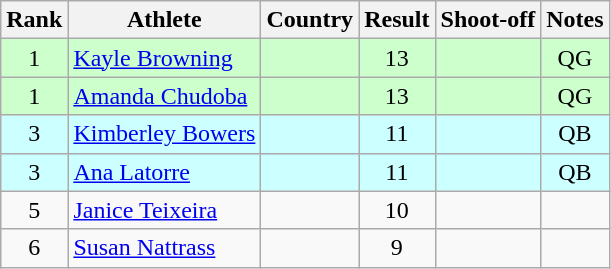<table class="wikitable sortable" style="text-align:center">
<tr>
<th>Rank</th>
<th>Athlete</th>
<th>Country</th>
<th>Result</th>
<th>Shoot-off</th>
<th class="unsortable">Notes</th>
</tr>
<tr bgcolor="ccffcc">
<td>1</td>
<td align=left><a href='#'>Kayle Browning</a></td>
<td align=left></td>
<td>13</td>
<td></td>
<td>QG</td>
</tr>
<tr bgcolor="ccffcc">
<td>1</td>
<td align=left><a href='#'>Amanda Chudoba</a></td>
<td align=left></td>
<td>13</td>
<td></td>
<td>QG</td>
</tr>
<tr bgcolor=ccffff>
<td>3</td>
<td align=left><a href='#'>Kimberley Bowers</a></td>
<td align=left></td>
<td>11</td>
<td></td>
<td>QB</td>
</tr>
<tr bgcolor=ccffff>
<td>3</td>
<td align=left><a href='#'>Ana Latorre</a></td>
<td align=left></td>
<td>11</td>
<td></td>
<td>QB</td>
</tr>
<tr>
<td>5</td>
<td align=left><a href='#'>Janice Teixeira</a></td>
<td align=left></td>
<td>10</td>
<td></td>
<td></td>
</tr>
<tr>
<td>6</td>
<td align=left><a href='#'>Susan Nattrass</a></td>
<td align=left></td>
<td>9</td>
<td></td>
<td></td>
</tr>
</table>
